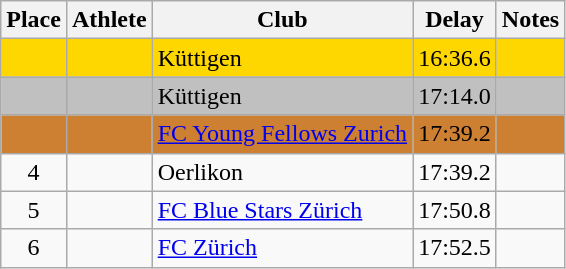<table class="wikitable sortable">
<tr>
<th>Place</th>
<th>Athlete</th>
<th>Club</th>
<th>Delay</th>
<th>Notes</th>
</tr>
<tr style="background:gold;">
<td align=center></td>
<td></td>
<td>Küttigen</td>
<td align=center>16:36.6</td>
<td></td>
</tr>
<tr style="background:silver;">
<td align=center></td>
<td></td>
<td>Küttigen</td>
<td align=center>17:14.0</td>
<td></td>
</tr>
<tr style="background:#CD7F32;">
<td align=center></td>
<td></td>
<td><a href='#'>FC Young Fellows Zurich</a></td>
<td align=center>17:39.2</td>
<td></td>
</tr>
<tr>
<td align=center>4</td>
<td></td>
<td>Oerlikon</td>
<td align=center>17:39.2</td>
<td></td>
</tr>
<tr>
<td align=center>5</td>
<td></td>
<td><a href='#'>FC Blue Stars Zürich</a></td>
<td align=center>17:50.8</td>
<td></td>
</tr>
<tr>
<td align=center>6</td>
<td></td>
<td><a href='#'>FC Zürich</a></td>
<td align=center>17:52.5</td>
<td></td>
</tr>
</table>
